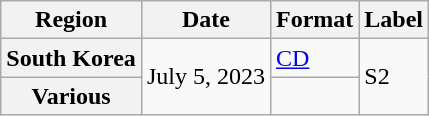<table class="wikitable plainrowheaders">
<tr>
<th scope="col">Region</th>
<th scope="col">Date</th>
<th scope="col">Format</th>
<th scope="col">Label</th>
</tr>
<tr>
<th scope="row">South Korea</th>
<td rowspan="2">July 5, 2023</td>
<td><a href='#'>CD</a></td>
<td rowspan="2">S2</td>
</tr>
<tr>
<th scope="row">Various</th>
<td></td>
</tr>
</table>
